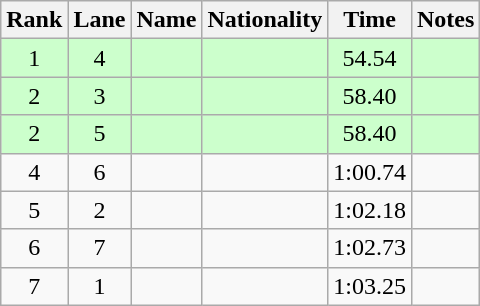<table class="wikitable sortable" style="text-align:center">
<tr>
<th>Rank</th>
<th>Lane</th>
<th>Name</th>
<th>Nationality</th>
<th>Time</th>
<th>Notes</th>
</tr>
<tr bgcolor=ccffcc>
<td>1</td>
<td>4</td>
<td align=left></td>
<td align=left></td>
<td>54.54</td>
<td><strong></strong> <strong></strong></td>
</tr>
<tr bgcolor=ccffcc>
<td>2</td>
<td>3</td>
<td align=left></td>
<td align=left></td>
<td>58.40</td>
<td><strong></strong></td>
</tr>
<tr bgcolor=ccffcc>
<td>2</td>
<td>5</td>
<td align=left></td>
<td align=left></td>
<td>58.40</td>
<td><strong></strong></td>
</tr>
<tr>
<td>4</td>
<td>6</td>
<td align=left></td>
<td align=left></td>
<td>1:00.74</td>
<td></td>
</tr>
<tr>
<td>5</td>
<td>2</td>
<td align=left></td>
<td align=left></td>
<td>1:02.18</td>
<td></td>
</tr>
<tr>
<td>6</td>
<td>7</td>
<td align=left></td>
<td align=left></td>
<td>1:02.73</td>
<td></td>
</tr>
<tr>
<td>7</td>
<td>1</td>
<td align=left></td>
<td align=left></td>
<td>1:03.25</td>
<td></td>
</tr>
</table>
